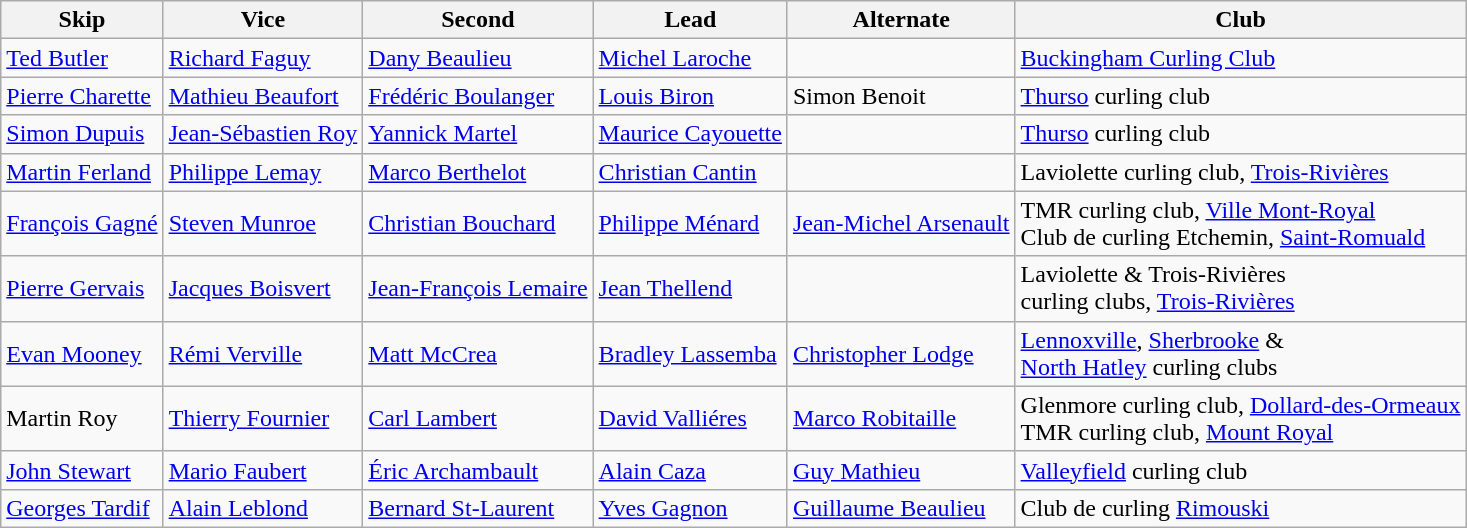<table class="wikitable" border="1">
<tr>
<th>Skip</th>
<th>Vice</th>
<th>Second</th>
<th>Lead</th>
<th>Alternate</th>
<th>Club</th>
</tr>
<tr>
<td><a href='#'>Ted Butler</a></td>
<td><a href='#'>Richard Faguy</a></td>
<td><a href='#'>Dany Beaulieu</a></td>
<td><a href='#'>Michel Laroche</a></td>
<td></td>
<td><a href='#'>Buckingham Curling Club</a></td>
</tr>
<tr>
<td><a href='#'>Pierre Charette</a></td>
<td><a href='#'>Mathieu Beaufort</a></td>
<td><a href='#'>Frédéric Boulanger</a></td>
<td><a href='#'>Louis Biron</a></td>
<td>Simon Benoit</td>
<td><a href='#'>Thurso</a> curling club</td>
</tr>
<tr>
<td><a href='#'>Simon Dupuis</a></td>
<td><a href='#'>Jean-Sébastien Roy</a></td>
<td><a href='#'>Yannick Martel</a></td>
<td><a href='#'>Maurice Cayouette</a></td>
<td></td>
<td><a href='#'>Thurso</a> curling club</td>
</tr>
<tr>
<td><a href='#'>Martin Ferland</a></td>
<td><a href='#'>Philippe Lemay</a></td>
<td><a href='#'>Marco Berthelot</a></td>
<td><a href='#'>Christian Cantin</a></td>
<td></td>
<td>Laviolette curling club, <a href='#'>Trois-Rivières</a></td>
</tr>
<tr>
<td><a href='#'>François Gagné</a></td>
<td><a href='#'>Steven Munroe</a></td>
<td><a href='#'>Christian Bouchard</a></td>
<td><a href='#'>Philippe Ménard</a></td>
<td><a href='#'>Jean-Michel Arsenault</a></td>
<td>TMR curling club, <a href='#'>Ville Mont-Royal</a> <br> Club de curling Etchemin, <a href='#'>Saint-Romuald</a></td>
</tr>
<tr>
<td><a href='#'>Pierre Gervais</a></td>
<td><a href='#'>Jacques Boisvert</a></td>
<td><a href='#'>Jean-François Lemaire</a></td>
<td><a href='#'>Jean Thellend</a></td>
<td></td>
<td>Laviolette & Trois-Rivières <br> curling clubs, <a href='#'>Trois-Rivières</a></td>
</tr>
<tr>
<td><a href='#'>Evan Mooney</a></td>
<td><a href='#'>Rémi Verville</a></td>
<td><a href='#'>Matt McCrea</a></td>
<td><a href='#'>Bradley Lassemba</a></td>
<td><a href='#'>Christopher Lodge</a></td>
<td><a href='#'>Lennoxville</a>, <a href='#'>Sherbrooke</a> & <br> <a href='#'>North Hatley</a> curling clubs</td>
</tr>
<tr>
<td>Martin Roy</td>
<td><a href='#'>Thierry Fournier</a></td>
<td><a href='#'>Carl Lambert</a></td>
<td><a href='#'>David Valliéres</a></td>
<td><a href='#'>Marco Robitaille</a></td>
<td>Glenmore curling club, <a href='#'>Dollard-des-Ormeaux</a> <br> TMR curling club, <a href='#'>Mount Royal</a></td>
</tr>
<tr>
<td><a href='#'>John Stewart</a></td>
<td><a href='#'>Mario Faubert</a></td>
<td><a href='#'>Éric Archambault</a></td>
<td><a href='#'>Alain Caza</a></td>
<td><a href='#'>Guy Mathieu</a></td>
<td><a href='#'>Valleyfield</a> curling club</td>
</tr>
<tr>
<td><a href='#'>Georges Tardif</a></td>
<td><a href='#'>Alain Leblond</a></td>
<td><a href='#'>Bernard St-Laurent</a></td>
<td><a href='#'>Yves Gagnon</a></td>
<td><a href='#'>Guillaume Beaulieu</a></td>
<td>Club de curling <a href='#'>Rimouski</a></td>
</tr>
</table>
